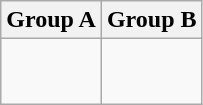<table class="wikitable">
<tr>
<th width="50%">Group A</th>
<th width="50%">Group B</th>
</tr>
<tr>
<td><br><br></td>
<td><br><br></td>
</tr>
</table>
